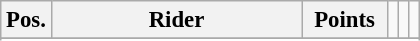<table class="wikitable" style="font-size: 95%">
<tr valign=top >
<th width=20px valign=middle>Pos.</th>
<th width=160px valign=middle>Rider</th>
<th width=50px valign=middle>Points</th>
<td></td>
<td></td>
<td></td>
</tr>
<tr>
</tr>
<tr>
</tr>
</table>
